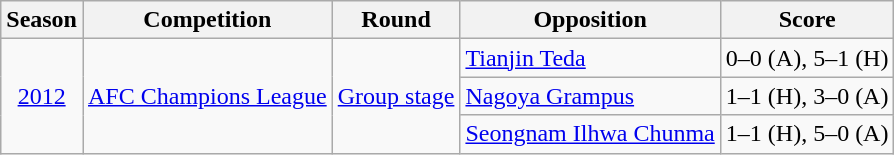<table class="wikitable">
<tr>
<th>Season</th>
<th>Competition</th>
<th>Round</th>
<th>Opposition</th>
<th>Score</th>
</tr>
<tr>
<td rowspan=3 align=center><a href='#'>2012</a></td>
<td rowspan=3><a href='#'>AFC Champions League</a></td>
<td rowspan=3><a href='#'>Group stage</a></td>
<td> <a href='#'>Tianjin Teda</a></td>
<td>0–0 (A), 5–1 (H)</td>
</tr>
<tr>
<td> <a href='#'>Nagoya Grampus</a></td>
<td>1–1 (H), 3–0 (A)</td>
</tr>
<tr>
<td> <a href='#'>Seongnam Ilhwa Chunma</a></td>
<td>1–1 (H), 5–0 (A)</td>
</tr>
</table>
